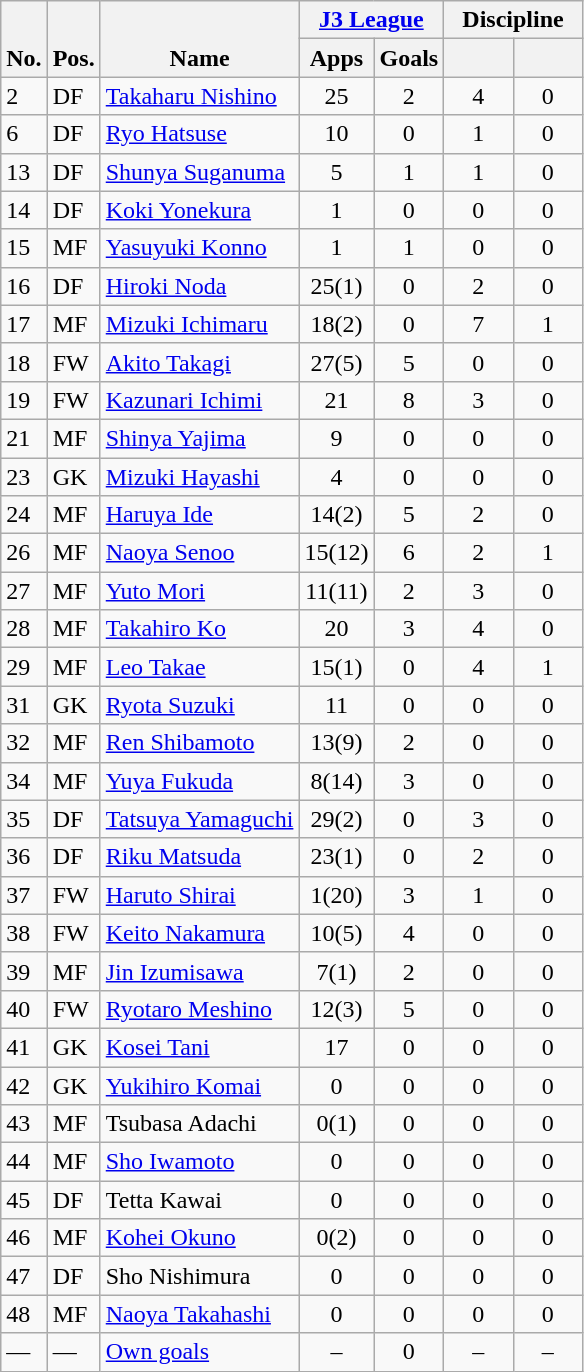<table class="wikitable" style="text-align:center">
<tr>
<th rowspan=2 style="vertical-align:bottom;">No.</th>
<th rowspan=2 style="vertical-align:bottom;">Pos.</th>
<th rowspan=2 style="vertical-align:bottom;">Name</th>
<th colspan=2 style="width:85px;"><a href='#'>J3 League</a></th>
<th colspan=2 style="width:85px;">Discipline</th>
</tr>
<tr>
<th>Apps</th>
<th>Goals</th>
<th></th>
<th></th>
</tr>
<tr>
<td align="left">2</td>
<td align="left">DF</td>
<td align="left"> <a href='#'>Takaharu Nishino</a></td>
<td>25</td>
<td>2</td>
<td>4</td>
<td>0</td>
</tr>
<tr>
<td align="left">6</td>
<td align="left">DF</td>
<td align="left"> <a href='#'>Ryo Hatsuse</a></td>
<td>10</td>
<td>0</td>
<td>1</td>
<td>0</td>
</tr>
<tr>
<td align="left">13</td>
<td align="left">DF</td>
<td align="left"> <a href='#'>Shunya Suganuma</a></td>
<td>5</td>
<td>1</td>
<td>1</td>
<td>0</td>
</tr>
<tr>
<td align="left">14</td>
<td align="left">DF</td>
<td align="left"> <a href='#'>Koki Yonekura</a></td>
<td>1</td>
<td>0</td>
<td>0</td>
<td>0</td>
</tr>
<tr>
<td align="left">15</td>
<td align="left">MF</td>
<td align="left"> <a href='#'>Yasuyuki Konno</a></td>
<td>1</td>
<td>1</td>
<td>0</td>
<td>0</td>
</tr>
<tr>
<td align="left">16</td>
<td align="left">DF</td>
<td align="left"> <a href='#'>Hiroki Noda</a></td>
<td>25(1)</td>
<td>0</td>
<td>2</td>
<td>0</td>
</tr>
<tr>
<td align="left">17</td>
<td align="left">MF</td>
<td align="left"> <a href='#'>Mizuki Ichimaru</a></td>
<td>18(2)</td>
<td>0</td>
<td>7</td>
<td>1</td>
</tr>
<tr>
<td align="left">18</td>
<td align="left">FW</td>
<td align="left"> <a href='#'>Akito Takagi</a></td>
<td>27(5)</td>
<td>5</td>
<td>0</td>
<td>0</td>
</tr>
<tr>
<td align="left">19</td>
<td align="left">FW</td>
<td align="left"> <a href='#'>Kazunari Ichimi</a></td>
<td>21</td>
<td>8</td>
<td>3</td>
<td>0</td>
</tr>
<tr>
<td align="left">21</td>
<td align="left">MF</td>
<td align="left"> <a href='#'>Shinya Yajima</a></td>
<td>9</td>
<td>0</td>
<td>0</td>
<td>0</td>
</tr>
<tr>
<td align="left">23</td>
<td align="left">GK</td>
<td align="left"> <a href='#'>Mizuki Hayashi</a></td>
<td>4</td>
<td>0</td>
<td>0</td>
<td>0</td>
</tr>
<tr>
<td align="left">24</td>
<td align="left">MF</td>
<td align="left"> <a href='#'>Haruya Ide</a></td>
<td>14(2)</td>
<td>5</td>
<td>2</td>
<td>0</td>
</tr>
<tr>
<td align="left">26</td>
<td align="left">MF</td>
<td align="left"> <a href='#'>Naoya Senoo</a></td>
<td>15(12)</td>
<td>6</td>
<td>2</td>
<td>1</td>
</tr>
<tr>
<td align="left">27</td>
<td align="left">MF</td>
<td align="left"> <a href='#'>Yuto Mori</a></td>
<td>11(11)</td>
<td>2</td>
<td>3</td>
<td>0</td>
</tr>
<tr>
<td align="left">28</td>
<td align="left">MF</td>
<td align="left"> <a href='#'>Takahiro Ko</a></td>
<td>20</td>
<td>3</td>
<td>4</td>
<td>0</td>
</tr>
<tr>
<td align="left">29</td>
<td align="left">MF</td>
<td align="left"> <a href='#'>Leo Takae</a></td>
<td>15(1)</td>
<td>0</td>
<td>4</td>
<td>1</td>
</tr>
<tr>
<td align="left">31</td>
<td align="left">GK</td>
<td align="left"> <a href='#'>Ryota Suzuki</a></td>
<td>11</td>
<td>0</td>
<td>0</td>
<td>0</td>
</tr>
<tr>
<td align="left">32</td>
<td align="left">MF</td>
<td align="left"> <a href='#'>Ren Shibamoto</a></td>
<td>13(9)</td>
<td>2</td>
<td>0</td>
<td>0</td>
</tr>
<tr>
<td align="left">34</td>
<td align="left">MF</td>
<td align="left"> <a href='#'>Yuya Fukuda</a></td>
<td>8(14)</td>
<td>3</td>
<td>0</td>
<td>0</td>
</tr>
<tr>
<td align="left">35</td>
<td align="left">DF</td>
<td align="left"> <a href='#'>Tatsuya Yamaguchi</a></td>
<td>29(2)</td>
<td>0</td>
<td>3</td>
<td>0</td>
</tr>
<tr>
<td align="left">36</td>
<td align="left">DF</td>
<td align="left"> <a href='#'>Riku Matsuda</a></td>
<td>23(1)</td>
<td>0</td>
<td>2</td>
<td>0</td>
</tr>
<tr>
<td align="left">37</td>
<td align="left">FW</td>
<td align="left"> <a href='#'>Haruto Shirai</a></td>
<td>1(20)</td>
<td>3</td>
<td>1</td>
<td>0</td>
</tr>
<tr>
<td align="left">38</td>
<td align="left">FW</td>
<td align="left"> <a href='#'>Keito Nakamura</a></td>
<td>10(5)</td>
<td>4</td>
<td>0</td>
<td>0</td>
</tr>
<tr>
<td align="left">39</td>
<td align="left">MF</td>
<td align="left"> <a href='#'>Jin Izumisawa</a></td>
<td>7(1)</td>
<td>2</td>
<td>0</td>
<td>0</td>
</tr>
<tr>
<td align="left">40</td>
<td align="left">FW</td>
<td align="left"> <a href='#'>Ryotaro Meshino</a></td>
<td>12(3)</td>
<td>5</td>
<td>0</td>
<td>0</td>
</tr>
<tr>
<td align="left">41</td>
<td align="left">GK</td>
<td align="left"> <a href='#'>Kosei Tani</a></td>
<td>17</td>
<td>0</td>
<td>0</td>
<td>0</td>
</tr>
<tr>
<td align="left">42</td>
<td align="left">GK</td>
<td align="left"> <a href='#'>Yukihiro Komai</a></td>
<td>0</td>
<td>0</td>
<td>0</td>
<td>0</td>
</tr>
<tr>
<td align="left">43</td>
<td align="left">MF</td>
<td align="left"> Tsubasa Adachi</td>
<td>0(1)</td>
<td>0</td>
<td>0</td>
<td>0</td>
</tr>
<tr>
<td align="left">44</td>
<td align="left">MF</td>
<td align="left"> <a href='#'>Sho Iwamoto</a></td>
<td>0</td>
<td>0</td>
<td>0</td>
<td>0</td>
</tr>
<tr>
<td align="left">45</td>
<td align="left">DF</td>
<td align="left"> Tetta Kawai</td>
<td>0</td>
<td>0</td>
<td>0</td>
<td>0</td>
</tr>
<tr>
<td align="left">46</td>
<td align="left">MF</td>
<td align="left"> <a href='#'>Kohei Okuno</a></td>
<td>0(2)</td>
<td>0</td>
<td>0</td>
<td>0</td>
</tr>
<tr>
<td align="left">47</td>
<td align="left">DF</td>
<td align="left"> Sho Nishimura</td>
<td>0</td>
<td>0</td>
<td>0</td>
<td>0</td>
</tr>
<tr>
<td align="left">48</td>
<td align="left">MF</td>
<td align="left"> <a href='#'>Naoya Takahashi</a></td>
<td>0</td>
<td>0</td>
<td>0</td>
<td>0</td>
</tr>
<tr>
<td align="left">—</td>
<td align="left">—</td>
<td align="left"><a href='#'>Own goals</a></td>
<td>–</td>
<td>0</td>
<td>–</td>
<td>–</td>
</tr>
</table>
